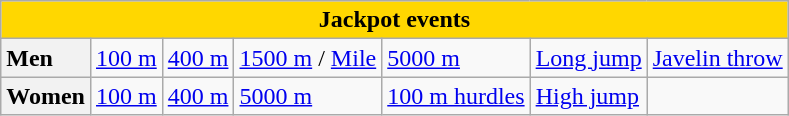<table class=wikitable>
<tr>
<td colspan=7 bgcolor=gold align=center><strong>Jackpot events</strong></td>
</tr>
<tr>
<td bgcolor=#F2F2F2><strong>Men</strong></td>
<td><a href='#'>100 m</a></td>
<td><a href='#'>400 m</a></td>
<td><a href='#'>1500 m</a> / <a href='#'>Mile</a></td>
<td><a href='#'>5000 m</a></td>
<td><a href='#'>Long jump</a></td>
<td><a href='#'>Javelin throw</a></td>
</tr>
<tr>
<td bgcolor=#F2F2F2><strong>Women</strong></td>
<td><a href='#'>100 m</a></td>
<td><a href='#'>400 m</a></td>
<td><a href='#'>5000 m</a></td>
<td><a href='#'>100 m hurdles</a></td>
<td><a href='#'>High jump</a></td>
<td></td>
</tr>
</table>
